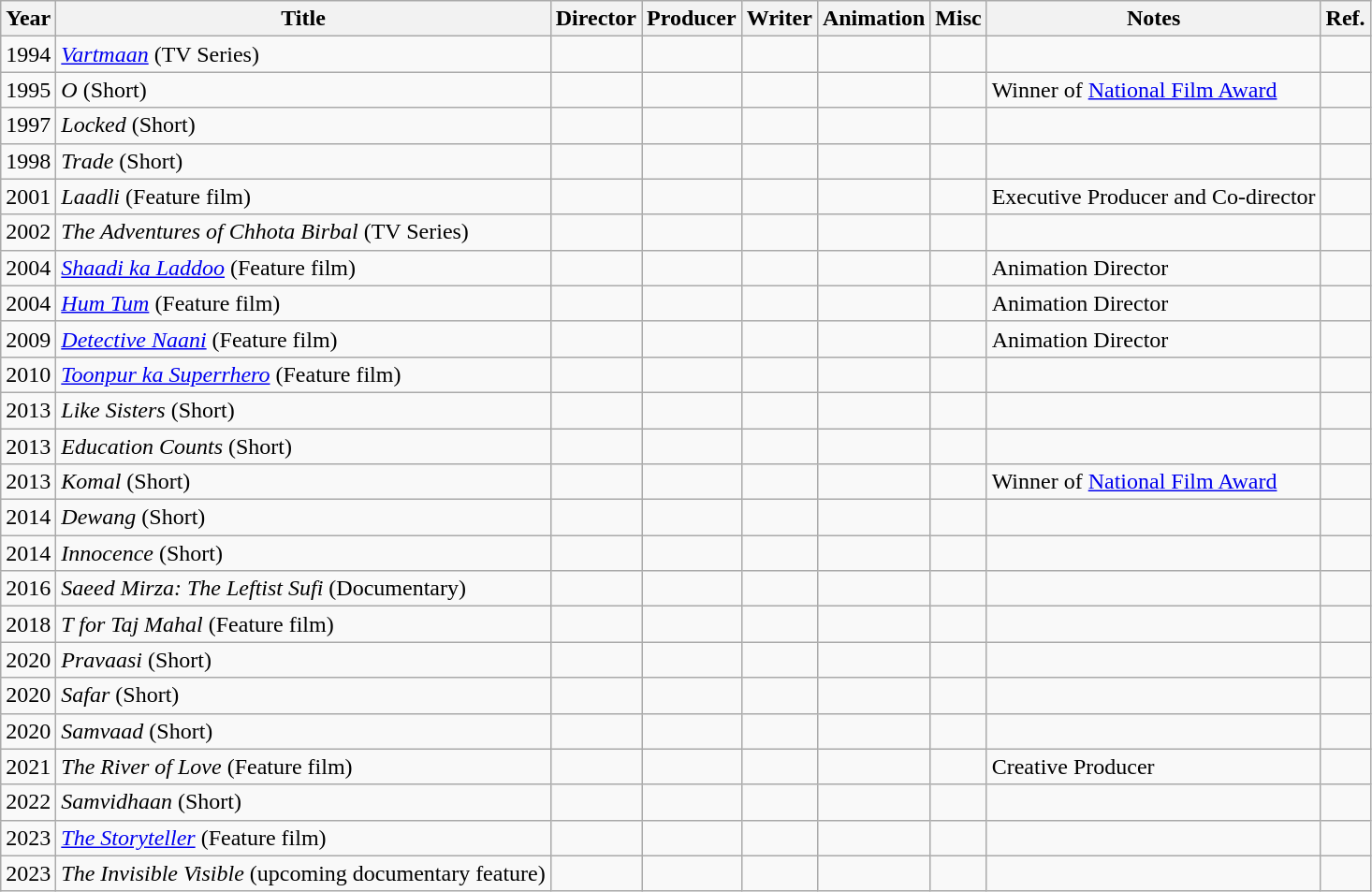<table class="wikitable">
<tr>
<th>Year</th>
<th>Title</th>
<th>Director</th>
<th>Producer</th>
<th>Writer</th>
<th>Animation</th>
<th>Misc</th>
<th>Notes</th>
<th>Ref.</th>
</tr>
<tr>
<td>1994</td>
<td><em><a href='#'>Vartmaan</a></em> (TV Series)</td>
<td></td>
<td></td>
<td></td>
<td></td>
<td></td>
<td></td>
<td></td>
</tr>
<tr>
<td>1995</td>
<td><em>O</em> (Short)</td>
<td></td>
<td></td>
<td></td>
<td></td>
<td></td>
<td>Winner of <a href='#'>National Film Award</a></td>
<td></td>
</tr>
<tr>
<td>1997</td>
<td><em>Locked</em> (Short)</td>
<td></td>
<td></td>
<td></td>
<td></td>
<td></td>
<td></td>
<td></td>
</tr>
<tr>
<td>1998</td>
<td><em>Trade</em> (Short)</td>
<td></td>
<td></td>
<td></td>
<td></td>
<td></td>
<td></td>
<td></td>
</tr>
<tr>
<td>2001</td>
<td><em>Laadli</em> (Feature film)</td>
<td></td>
<td></td>
<td></td>
<td></td>
<td></td>
<td>Executive Producer and Co-director</td>
<td></td>
</tr>
<tr>
<td>2002</td>
<td><em>The Adventures of Chhota Birbal</em> (TV Series)</td>
<td></td>
<td></td>
<td></td>
<td></td>
<td></td>
<td></td>
<td></td>
</tr>
<tr>
<td>2004</td>
<td><a href='#'><em>Shaadi ka Laddoo</em></a> (Feature film)</td>
<td></td>
<td></td>
<td></td>
<td></td>
<td></td>
<td>Animation Director</td>
<td></td>
</tr>
<tr>
<td>2004</td>
<td><a href='#'><em>Hum Tum</em></a> (Feature film)</td>
<td></td>
<td></td>
<td></td>
<td></td>
<td></td>
<td>Animation Director</td>
<td></td>
</tr>
<tr>
<td>2009</td>
<td><em><a href='#'>Detective Naani</a></em> (Feature film)</td>
<td></td>
<td></td>
<td></td>
<td></td>
<td></td>
<td>Animation Director</td>
<td></td>
</tr>
<tr>
<td>2010</td>
<td><a href='#'><em>Toonpur ka Superrhero</em></a> (Feature film)</td>
<td></td>
<td></td>
<td></td>
<td></td>
<td></td>
<td></td>
<td></td>
</tr>
<tr>
<td>2013</td>
<td><em>Like Sisters</em> (Short)</td>
<td></td>
<td></td>
<td></td>
<td></td>
<td></td>
<td></td>
<td></td>
</tr>
<tr>
<td>2013</td>
<td><em>Education Counts</em> (Short)</td>
<td></td>
<td></td>
<td></td>
<td></td>
<td></td>
<td></td>
<td></td>
</tr>
<tr>
<td>2013</td>
<td><em>Komal</em> (Short)</td>
<td></td>
<td></td>
<td></td>
<td></td>
<td></td>
<td>Winner of <a href='#'>National Film Award</a></td>
<td></td>
</tr>
<tr>
<td>2014</td>
<td><em>Dewang</em> (Short)</td>
<td></td>
<td></td>
<td></td>
<td></td>
<td></td>
<td></td>
<td></td>
</tr>
<tr>
<td>2014</td>
<td><em>Innocence</em> (Short)</td>
<td></td>
<td></td>
<td></td>
<td></td>
<td></td>
<td></td>
<td></td>
</tr>
<tr>
<td>2016</td>
<td><em>Saeed Mirza: The Leftist Sufi</em> (Documentary)</td>
<td></td>
<td></td>
<td></td>
<td></td>
<td></td>
<td></td>
<td></td>
</tr>
<tr>
<td>2018</td>
<td><em>T for Taj Mahal</em> (Feature film)</td>
<td></td>
<td></td>
<td></td>
<td></td>
<td></td>
<td></td>
<td></td>
</tr>
<tr>
<td>2020</td>
<td><em>Pravaasi</em> (Short)</td>
<td></td>
<td></td>
<td></td>
<td></td>
<td></td>
<td></td>
<td></td>
</tr>
<tr>
<td>2020</td>
<td><em>Safar</em> (Short)</td>
<td></td>
<td></td>
<td></td>
<td></td>
<td></td>
<td></td>
<td></td>
</tr>
<tr>
<td>2020</td>
<td><em>Samvaad</em> (Short)</td>
<td></td>
<td></td>
<td></td>
<td></td>
<td></td>
<td></td>
<td></td>
</tr>
<tr>
<td>2021</td>
<td><em>The River of Love</em> (Feature film)</td>
<td></td>
<td></td>
<td></td>
<td></td>
<td></td>
<td>Creative Producer</td>
<td></td>
</tr>
<tr>
<td>2022</td>
<td><em>Samvidhaan</em> (Short)</td>
<td></td>
<td></td>
<td></td>
<td></td>
<td></td>
<td></td>
<td></td>
</tr>
<tr>
<td>2023</td>
<td><em><a href='#'>The Storyteller</a></em> (Feature film)</td>
<td></td>
<td></td>
<td></td>
<td></td>
<td></td>
<td></td>
<td></td>
</tr>
<tr>
<td>2023</td>
<td><em>The Invisible Visible</em> (upcoming documentary feature)</td>
<td></td>
<td></td>
<td></td>
<td></td>
<td></td>
<td></td>
<td></td>
</tr>
</table>
